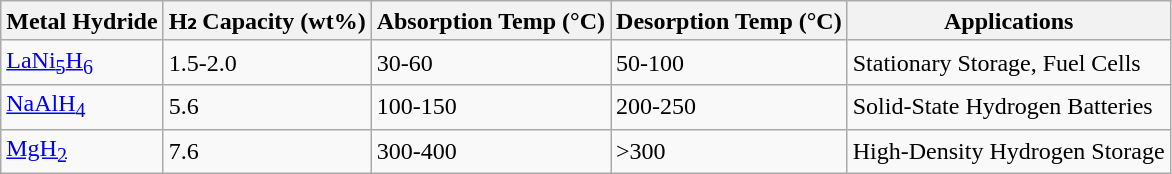<table class="wikitable">
<tr>
<th>Metal Hydride</th>
<th>H₂ Capacity (wt%)</th>
<th>Absorption Temp (°C)</th>
<th>Desorption Temp (°C)</th>
<th>Applications</th>
</tr>
<tr>
<td><a href='#'>LaNi<sub>5</sub>H<sub>6</sub></a></td>
<td>1.5-2.0</td>
<td>30-60</td>
<td>50-100</td>
<td>Stationary Storage, Fuel Cells</td>
</tr>
<tr>
<td><a href='#'>NaAlH<sub>4</sub></a></td>
<td>5.6</td>
<td>100-150</td>
<td>200-250</td>
<td>Solid-State Hydrogen Batteries</td>
</tr>
<tr>
<td><a href='#'>MgH<sub>2</sub></a></td>
<td>7.6</td>
<td>300-400</td>
<td>>300</td>
<td>High-Density Hydrogen Storage</td>
</tr>
</table>
